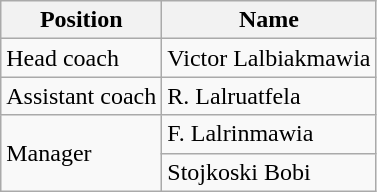<table class="wikitable">
<tr>
<th>Position</th>
<th>Name</th>
</tr>
<tr>
<td>Head coach</td>
<td> Victor Lalbiakmawia</td>
</tr>
<tr>
<td>Assistant coach</td>
<td> R. Lalruatfela</td>
</tr>
<tr>
<td rowspan="2">Manager</td>
<td> F. Lalrinmawia</td>
</tr>
<tr>
<td> Stojkoski Bobi</td>
</tr>
</table>
